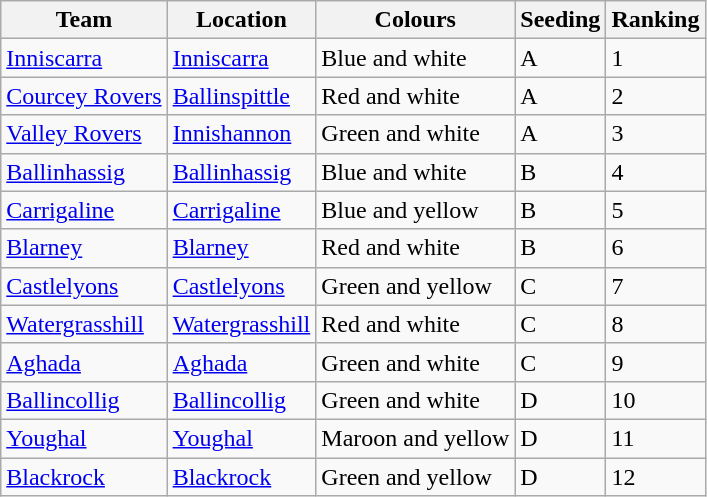<table class="wikitable sortable">
<tr>
<th>Team</th>
<th>Location</th>
<th>Colours</th>
<th>Seeding</th>
<th>Ranking</th>
</tr>
<tr>
<td><a href='#'>Inniscarra</a></td>
<td><a href='#'>Inniscarra</a></td>
<td>Blue and white</td>
<td>A</td>
<td>1</td>
</tr>
<tr>
<td><a href='#'>Courcey Rovers</a></td>
<td><a href='#'>Ballinspittle</a></td>
<td>Red and white</td>
<td>A</td>
<td>2</td>
</tr>
<tr>
<td><a href='#'>Valley Rovers</a></td>
<td><a href='#'>Innishannon</a></td>
<td>Green and white</td>
<td>A</td>
<td>3</td>
</tr>
<tr>
<td><a href='#'>Ballinhassig</a></td>
<td><a href='#'>Ballinhassig</a></td>
<td>Blue and white</td>
<td>B</td>
<td>4</td>
</tr>
<tr>
<td><a href='#'>Carrigaline</a></td>
<td><a href='#'>Carrigaline</a></td>
<td>Blue and yellow</td>
<td>B</td>
<td>5</td>
</tr>
<tr>
<td><a href='#'>Blarney</a></td>
<td><a href='#'>Blarney</a></td>
<td>Red and white</td>
<td>B</td>
<td>6</td>
</tr>
<tr>
<td><a href='#'>Castlelyons</a></td>
<td><a href='#'>Castlelyons</a></td>
<td>Green and yellow</td>
<td>C</td>
<td>7</td>
</tr>
<tr>
<td><a href='#'>Watergrasshill</a></td>
<td><a href='#'>Watergrasshill</a></td>
<td>Red and white</td>
<td>C</td>
<td>8</td>
</tr>
<tr>
<td><a href='#'>Aghada</a></td>
<td><a href='#'>Aghada</a></td>
<td>Green and white</td>
<td>C</td>
<td>9</td>
</tr>
<tr>
<td><a href='#'>Ballincollig</a></td>
<td><a href='#'>Ballincollig</a></td>
<td>Green and white</td>
<td>D</td>
<td>10</td>
</tr>
<tr>
<td><a href='#'>Youghal</a></td>
<td><a href='#'>Youghal</a></td>
<td>Maroon and yellow</td>
<td>D</td>
<td>11</td>
</tr>
<tr>
<td><a href='#'>Blackrock</a></td>
<td><a href='#'>Blackrock</a></td>
<td>Green and yellow</td>
<td>D</td>
<td>12</td>
</tr>
</table>
